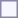<table style="border:1px solid #8888aa; background-color:#f7f8ff; padding:5px; font-size:95%; margin: 0px 12px 12px 0px;">
</table>
